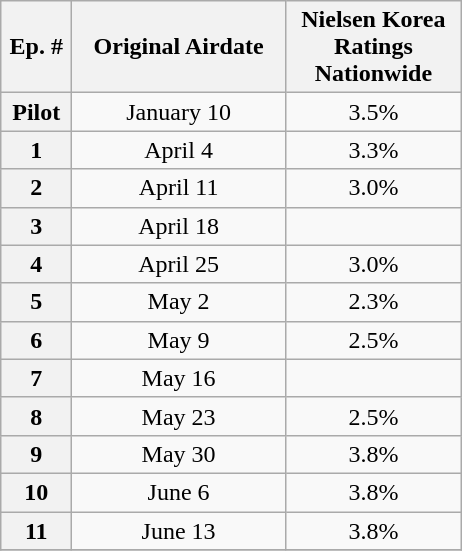<table class="wikitable" style="text-align:center">
<tr>
<th style=width:40px>Ep. #</th>
<th style=width:135px>Original Airdate</th>
<th colspan="1" width=110>Nielsen Korea Ratings Nationwide</th>
</tr>
<tr>
<th>Pilot</th>
<td>January 10</td>
<td>3.5%</td>
</tr>
<tr>
<th>1</th>
<td>April 4</td>
<td>3.3%</td>
</tr>
<tr>
<th>2</th>
<td>April 11</td>
<td>3.0%</td>
</tr>
<tr>
<th>3</th>
<td>April 18</td>
<td></td>
</tr>
<tr>
<th>4</th>
<td>April 25</td>
<td>3.0%</td>
</tr>
<tr>
<th>5</th>
<td>May 2</td>
<td>2.3%</td>
</tr>
<tr>
<th>6</th>
<td>May 9</td>
<td>2.5%</td>
</tr>
<tr>
<th>7</th>
<td>May 16</td>
<td></td>
</tr>
<tr>
<th>8</th>
<td>May 23</td>
<td>2.5%</td>
</tr>
<tr>
<th>9</th>
<td>May 30</td>
<td>3.8%</td>
</tr>
<tr>
<th>10</th>
<td>June 6</td>
<td>3.8%</td>
</tr>
<tr>
<th>11</th>
<td>June 13</td>
<td>3.8%</td>
</tr>
<tr>
</tr>
</table>
